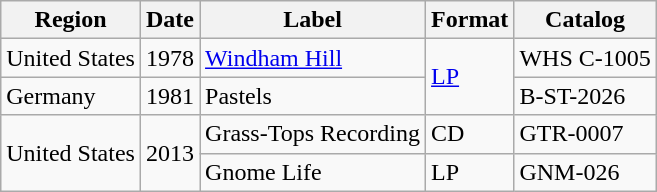<table class="wikitable">
<tr>
<th>Region</th>
<th>Date</th>
<th>Label</th>
<th>Format</th>
<th>Catalog</th>
</tr>
<tr>
<td>United States</td>
<td>1978</td>
<td><a href='#'>Windham Hill</a></td>
<td rowspan="2"><a href='#'>LP</a></td>
<td>WHS C-1005</td>
</tr>
<tr>
<td>Germany</td>
<td>1981</td>
<td>Pastels</td>
<td>B-ST-2026</td>
</tr>
<tr>
<td rowspan="2">United States</td>
<td rowspan="2">2013</td>
<td>Grass-Tops Recording</td>
<td>CD</td>
<td>GTR-0007</td>
</tr>
<tr>
<td>Gnome Life</td>
<td>LP</td>
<td>GNM-026</td>
</tr>
</table>
